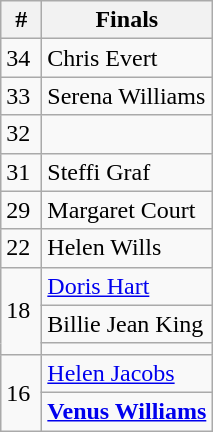<table class="wikitable" style="display:inline-table">
<tr>
<th style="width:20px;">#</th>
<th>Finals</th>
</tr>
<tr>
<td>34</td>
<td> Chris Evert</td>
</tr>
<tr>
<td>33</td>
<td> Serena Williams</td>
</tr>
<tr>
<td>32</td>
<td></td>
</tr>
<tr>
<td>31</td>
<td> Steffi Graf</td>
</tr>
<tr>
<td>29</td>
<td> Margaret Court</td>
</tr>
<tr>
<td>22</td>
<td> Helen Wills</td>
</tr>
<tr>
<td rowspan="3">18</td>
<td> <a href='#'>Doris Hart</a></td>
</tr>
<tr>
<td> Billie Jean King</td>
</tr>
<tr>
<td></td>
</tr>
<tr>
<td rowspan="2">16</td>
<td> <a href='#'>Helen Jacobs</a></td>
</tr>
<tr>
<td> <strong><a href='#'>Venus Williams</a></strong></td>
</tr>
</table>
